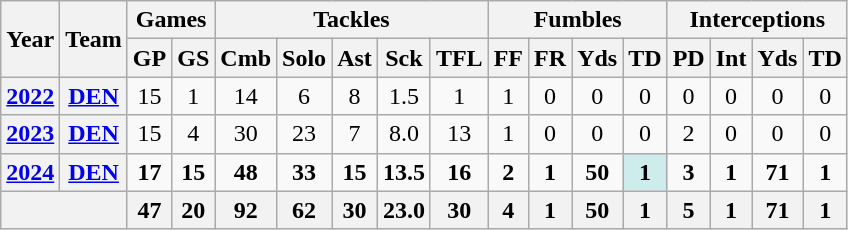<table class= "wikitable" style="text-align:center;">
<tr>
<th rowspan="2">Year</th>
<th rowspan="2">Team</th>
<th colspan="2">Games</th>
<th colspan="5">Tackles</th>
<th colspan="4">Fumbles</th>
<th colspan="4">Interceptions</th>
</tr>
<tr>
<th>GP</th>
<th>GS</th>
<th>Cmb</th>
<th>Solo</th>
<th>Ast</th>
<th>Sck</th>
<th>TFL</th>
<th>FF</th>
<th>FR</th>
<th>Yds</th>
<th>TD</th>
<th>PD</th>
<th>Int</th>
<th>Yds</th>
<th>TD</th>
</tr>
<tr>
<th><a href='#'>2022</a></th>
<th><a href='#'>DEN</a></th>
<td>15</td>
<td>1</td>
<td>14</td>
<td>6</td>
<td>8</td>
<td>1.5</td>
<td>1</td>
<td>1</td>
<td>0</td>
<td>0</td>
<td>0</td>
<td>0</td>
<td>0</td>
<td>0</td>
<td>0</td>
</tr>
<tr>
<th><a href='#'>2023</a></th>
<th><a href='#'>DEN</a></th>
<td>15</td>
<td>4</td>
<td>30</td>
<td>23</td>
<td>7</td>
<td>8.0</td>
<td>13</td>
<td>1</td>
<td>0</td>
<td>0</td>
<td>0</td>
<td>2</td>
<td>0</td>
<td>0</td>
<td>0</td>
</tr>
<tr>
<th><a href='#'>2024</a></th>
<th><a href='#'>DEN</a></th>
<td><strong>17</strong></td>
<td><strong>15</strong></td>
<td><strong>48</strong></td>
<td><strong>33</strong></td>
<td><strong>15</strong></td>
<td><strong>13.5</strong></td>
<td><strong>16</strong></td>
<td><strong>2</strong></td>
<td><strong>1</strong></td>
<td><strong>50</strong></td>
<td style="background:#cfecec;"><strong>1</strong></td>
<td><strong>3</strong></td>
<td><strong>1</strong></td>
<td><strong>71</strong></td>
<td><strong>1</strong></td>
</tr>
<tr>
<th colspan="2"></th>
<th>47</th>
<th>20</th>
<th>92</th>
<th>62</th>
<th>30</th>
<th>23.0</th>
<th>30</th>
<th>4</th>
<th>1</th>
<th>50</th>
<th>1</th>
<th>5</th>
<th>1</th>
<th>71</th>
<th>1</th>
</tr>
</table>
